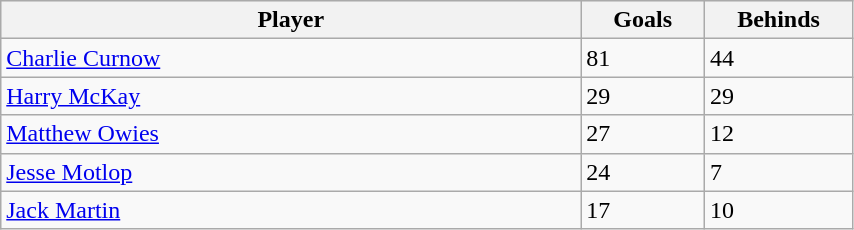<table class="wikitable sortable" style="width:45%;">
<tr style="background:#efefef;">
<th style="width:30%;">Player</th>
<th width=5%>Goals</th>
<th width=5%>Behinds</th>
</tr>
<tr>
<td><a href='#'>Charlie Curnow</a></td>
<td>81</td>
<td>44</td>
</tr>
<tr>
<td><a href='#'>Harry McKay</a></td>
<td>29</td>
<td>29</td>
</tr>
<tr>
<td><a href='#'>Matthew Owies</a></td>
<td>27</td>
<td>12</td>
</tr>
<tr>
<td><a href='#'>Jesse Motlop</a></td>
<td>24</td>
<td>7</td>
</tr>
<tr>
<td><a href='#'>Jack Martin</a></td>
<td>17</td>
<td>10</td>
</tr>
</table>
